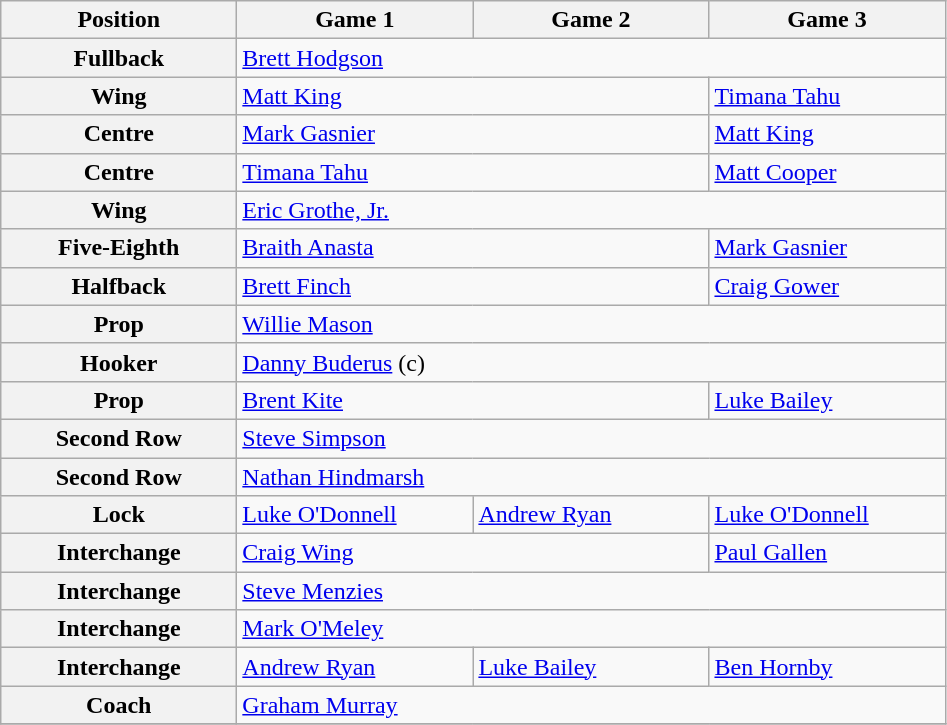<table class="wikitable">
<tr>
<th width="150">Position</th>
<th width="150">Game 1</th>
<th width="150">Game 2</th>
<th width="150">Game 3</th>
</tr>
<tr>
<th>Fullback</th>
<td colspan="3">  <a href='#'>Brett Hodgson</a></td>
</tr>
<tr>
<th>Wing</th>
<td colspan="2"> <a href='#'>Matt King</a></td>
<td colspan="1"> <a href='#'>Timana Tahu</a></td>
</tr>
<tr>
<th>Centre</th>
<td colspan="2"> <a href='#'>Mark Gasnier</a></td>
<td colspan="1"> <a href='#'>Matt King</a></td>
</tr>
<tr>
<th>Centre</th>
<td colspan="2"> <a href='#'>Timana Tahu</a></td>
<td colspan="1"> <a href='#'>Matt Cooper</a></td>
</tr>
<tr>
<th>Wing</th>
<td colspan="3"> <a href='#'>Eric Grothe, Jr.</a></td>
</tr>
<tr>
<th>Five-Eighth</th>
<td colspan="2"> <a href='#'>Braith Anasta</a></td>
<td colspan="1"> <a href='#'>Mark Gasnier</a></td>
</tr>
<tr>
<th>Halfback</th>
<td colspan="2"> <a href='#'>Brett Finch</a></td>
<td colspan="1"> <a href='#'>Craig Gower</a></td>
</tr>
<tr>
<th>Prop</th>
<td colspan="3"> <a href='#'>Willie Mason</a></td>
</tr>
<tr>
<th>Hooker</th>
<td colspan="3"> <a href='#'>Danny Buderus</a> (c)</td>
</tr>
<tr>
<th>Prop</th>
<td colspan="2"> <a href='#'>Brent Kite</a></td>
<td colspan="1"> <a href='#'>Luke Bailey</a></td>
</tr>
<tr>
<th>Second Row</th>
<td colspan="3"> <a href='#'>Steve Simpson</a></td>
</tr>
<tr>
<th>Second Row</th>
<td colspan="3"> <a href='#'>Nathan Hindmarsh</a></td>
</tr>
<tr>
<th>Lock</th>
<td colspan="1"> <a href='#'>Luke O'Donnell</a></td>
<td colspan="1"> <a href='#'>Andrew Ryan</a></td>
<td colspan="1"> <a href='#'>Luke O'Donnell</a></td>
</tr>
<tr>
<th>Interchange</th>
<td colspan="2"> <a href='#'>Craig Wing</a></td>
<td colspan="1"> <a href='#'>Paul Gallen</a></td>
</tr>
<tr>
<th>Interchange</th>
<td colspan="3"> <a href='#'>Steve Menzies</a></td>
</tr>
<tr>
<th>Interchange</th>
<td colspan="3"> <a href='#'>Mark O'Meley</a></td>
</tr>
<tr>
<th>Interchange</th>
<td colspan="1"> <a href='#'>Andrew Ryan</a></td>
<td colspan="1"> <a href='#'>Luke Bailey</a></td>
<td colspan="1"> <a href='#'>Ben Hornby</a></td>
</tr>
<tr>
<th>Coach</th>
<td colspan="3"> <a href='#'>Graham Murray</a></td>
</tr>
<tr>
</tr>
</table>
